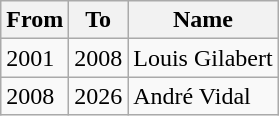<table class="wikitable">
<tr>
<th>From</th>
<th>To</th>
<th>Name</th>
</tr>
<tr>
<td>2001</td>
<td>2008</td>
<td>Louis Gilabert</td>
</tr>
<tr>
<td>2008</td>
<td>2026</td>
<td>André Vidal</td>
</tr>
</table>
